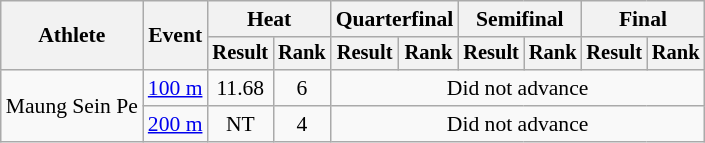<table class="wikitable" style="font-size:90%">
<tr>
<th rowspan="2">Athlete</th>
<th rowspan="2">Event</th>
<th colspan="2">Heat</th>
<th colspan="2">Quarterfinal</th>
<th colspan="2">Semifinal</th>
<th colspan="2">Final</th>
</tr>
<tr style="font-size:95%">
<th>Result</th>
<th>Rank</th>
<th>Result</th>
<th>Rank</th>
<th>Result</th>
<th>Rank</th>
<th>Result</th>
<th>Rank</th>
</tr>
<tr align=center>
<td align=left rowspan=2>Maung Sein Pe</td>
<td align=left><a href='#'>100 m</a></td>
<td>11.68</td>
<td>6</td>
<td colspan=6>Did not advance</td>
</tr>
<tr align=center>
<td align=left><a href='#'>200 m</a></td>
<td>NT</td>
<td>4</td>
<td colspan=6>Did not advance</td>
</tr>
</table>
